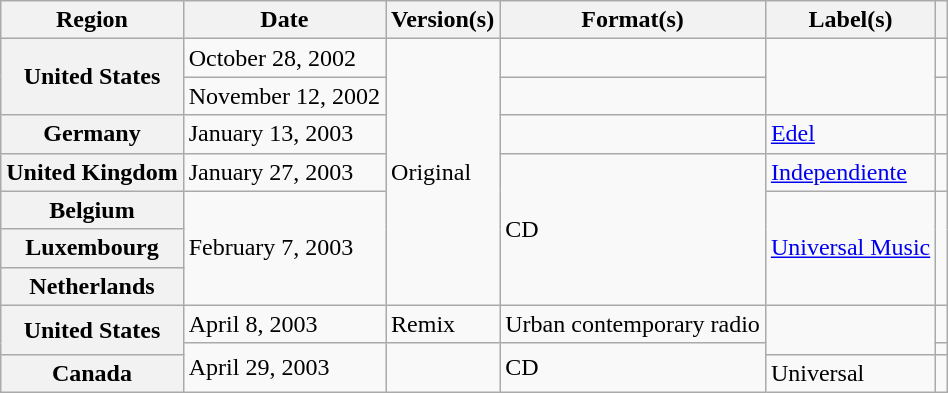<table class="wikitable plainrowheaders">
<tr>
<th scope="col">Region</th>
<th scope="col">Date</th>
<th scope="col">Version(s)</th>
<th scope="col">Format(s)</th>
<th scope="col">Label(s)</th>
<th scope="col"></th>
</tr>
<tr>
<th scope="row" rowspan="2">United States</th>
<td>October 28, 2002</td>
<td rowspan="7">Original</td>
<td></td>
<td rowspan="2"></td>
<td align="center"></td>
</tr>
<tr>
<td>November 12, 2002</td>
<td></td>
<td align="center"></td>
</tr>
<tr>
<th scope="row">Germany</th>
<td>January 13, 2003</td>
<td></td>
<td><a href='#'>Edel</a></td>
<td align="center"></td>
</tr>
<tr>
<th scope="row">United Kingdom</th>
<td>January 27, 2003</td>
<td rowspan="4">CD</td>
<td><a href='#'>Independiente</a></td>
<td></td>
</tr>
<tr>
<th scope="row">Belgium</th>
<td rowspan="3">February 7, 2003</td>
<td rowspan="3"><a href='#'>Universal Music</a></td>
<td rowspan="3"></td>
</tr>
<tr>
<th scope="row">Luxembourg</th>
</tr>
<tr>
<th scope="row">Netherlands</th>
</tr>
<tr>
<th scope="row" rowspan="2">United States</th>
<td>April 8, 2003</td>
<td>Remix</td>
<td>Urban contemporary radio</td>
<td rowspan="2"></td>
<td></td>
</tr>
<tr>
<td rowspan="2">April 29, 2003</td>
<td rowspan="2"></td>
<td rowspan="2">CD</td>
<td align="center"></td>
</tr>
<tr>
<th scope="row">Canada</th>
<td>Universal</td>
<td align="center"></td>
</tr>
</table>
